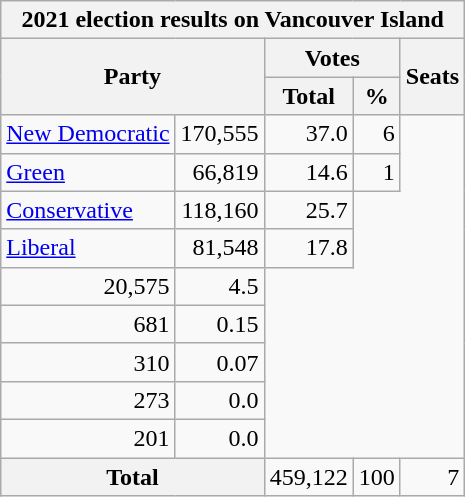<table class="wikitable collapsible collapsed">
<tr>
<th align="center" colspan=5>2021 election results on Vancouver Island</th>
</tr>
<tr>
<th align="centre" colspan=2 rowspan=2>Party</th>
<th align="centre" colspan=2>Votes</th>
<th align="centre" colspan=1 rowspan=2>Seats</th>
</tr>
<tr>
<th align="right">Total</th>
<th align="right">%</th>
</tr>
<tr>
<td><a href='#'>New Democratic</a></td>
<td align="right">170,555</td>
<td align="right">37.0</td>
<td align="right">6</td>
</tr>
<tr>
<td><a href='#'>Green</a></td>
<td align="right">66,819</td>
<td align="right">14.6</td>
<td align="right">1</td>
</tr>
<tr>
<td><a href='#'>Conservative</a></td>
<td align="right">118,160</td>
<td align="right">25.7</td>
</tr>
<tr>
<td><a href='#'>Liberal</a></td>
<td align="right">81,548</td>
<td align="right">17.8</td>
</tr>
<tr>
<td align="right">20,575</td>
<td align="right">4.5</td>
</tr>
<tr>
<td align="right">681</td>
<td align="right">0.15</td>
</tr>
<tr>
<td align="right">310</td>
<td align="right">0.07</td>
</tr>
<tr>
<td align="right">273</td>
<td align="right">0.0</td>
</tr>
<tr>
<td align="right">201</td>
<td align="right">0.0</td>
</tr>
<tr>
<th align="left" colspan=2>Total</th>
<td align="right">459,122</td>
<td align="right">100</td>
<td align="right">7</td>
</tr>
</table>
